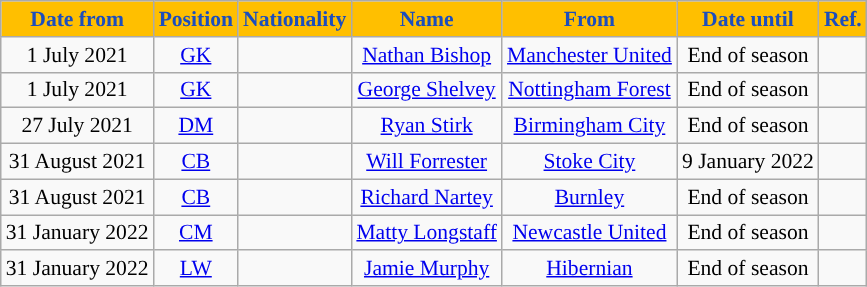<table class="wikitable"  style="text-align:center; font-size:90%; ">
<tr>
<th style="background:#ffbf00;color:#1C4EBD ">Date from</th>
<th style="background:#ffbf00;color:#1C4EBD ">Position</th>
<th style="background:#ffbf00;color:#1C4EBD ">Nationality</th>
<th style="background:#ffbf00;color:#1C4EBD ">Name</th>
<th style="background:#ffbf00;color:#1C4EBD ">From</th>
<th style="background:#ffbf00;color:#1C4EBD ">Date until</th>
<th style="background:#ffbf00;color:#1C4EBD ">Ref.</th>
</tr>
<tr>
<td>1 July 2021</td>
<td><a href='#'>GK</a></td>
<td></td>
<td><a href='#'>Nathan Bishop</a></td>
<td> <a href='#'>Manchester United</a></td>
<td>End of season</td>
<td></td>
</tr>
<tr>
<td>1 July 2021</td>
<td><a href='#'>GK</a></td>
<td></td>
<td><a href='#'>George Shelvey</a></td>
<td> <a href='#'>Nottingham Forest</a></td>
<td>End of season</td>
<td></td>
</tr>
<tr>
<td>27 July 2021</td>
<td><a href='#'>DM</a></td>
<td></td>
<td><a href='#'>Ryan Stirk</a></td>
<td> <a href='#'>Birmingham City</a></td>
<td>End of season</td>
<td></td>
</tr>
<tr>
<td>31 August 2021</td>
<td><a href='#'>CB</a></td>
<td></td>
<td><a href='#'>Will Forrester</a></td>
<td> <a href='#'>Stoke City</a></td>
<td>9 January 2022</td>
<td></td>
</tr>
<tr>
<td>31 August 2021</td>
<td><a href='#'>CB</a></td>
<td></td>
<td><a href='#'>Richard Nartey</a></td>
<td> <a href='#'>Burnley</a></td>
<td>End of season</td>
<td></td>
</tr>
<tr>
<td>31 January 2022</td>
<td><a href='#'>CM</a></td>
<td></td>
<td><a href='#'>Matty Longstaff</a></td>
<td> <a href='#'>Newcastle United</a></td>
<td>End of season</td>
<td></td>
</tr>
<tr>
<td>31 January 2022</td>
<td><a href='#'>LW</a></td>
<td></td>
<td><a href='#'>Jamie Murphy</a></td>
<td> <a href='#'>Hibernian</a></td>
<td>End of season</td>
<td></td>
</tr>
</table>
